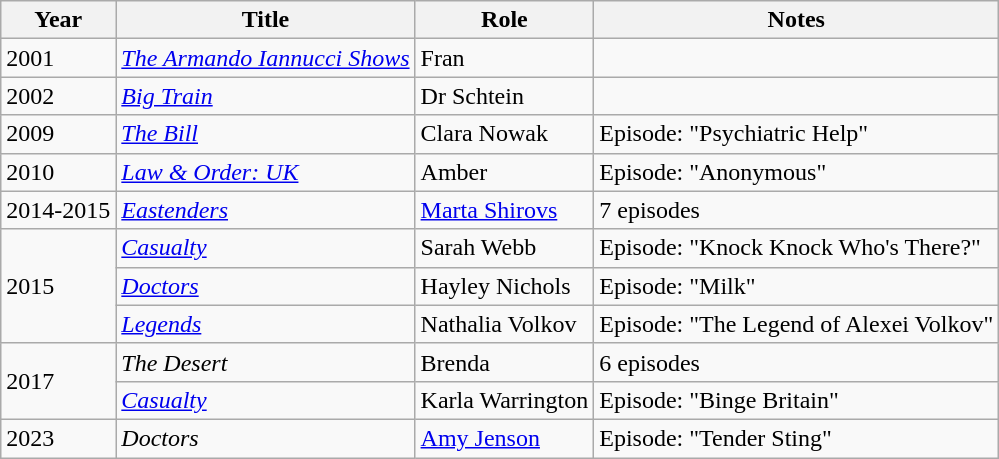<table class="wikitable sortable">
<tr>
<th>Year</th>
<th>Title</th>
<th>Role</th>
<th class="unsortable">Notes</th>
</tr>
<tr>
<td>2001</td>
<td><em><a href='#'>The Armando Iannucci Shows</a></em></td>
<td>Fran</td>
<td></td>
</tr>
<tr>
<td>2002</td>
<td><em><a href='#'>Big Train</a></em></td>
<td>Dr Schtein</td>
<td></td>
</tr>
<tr>
<td>2009</td>
<td><em><a href='#'>The Bill</a></em></td>
<td>Clara Nowak</td>
<td>Episode: "Psychiatric Help"</td>
</tr>
<tr>
<td>2010</td>
<td><em><a href='#'>Law & Order: UK</a></em></td>
<td>Amber</td>
<td>Episode: "Anonymous"</td>
</tr>
<tr>
<td>2014-2015</td>
<td><em><a href='#'>Eastenders</a></em></td>
<td><a href='#'>Marta Shirovs</a></td>
<td>7 episodes</td>
</tr>
<tr>
<td rowspan="3">2015</td>
<td><em><a href='#'>Casualty</a></em></td>
<td>Sarah Webb</td>
<td>Episode: "Knock Knock Who's There?"</td>
</tr>
<tr>
<td><a href='#'><em>Doctors</em></a></td>
<td>Hayley Nichols</td>
<td>Episode: "Milk"</td>
</tr>
<tr>
<td><em><a href='#'>Legends</a></em></td>
<td>Nathalia Volkov</td>
<td>Episode: "The Legend of Alexei Volkov"</td>
</tr>
<tr>
<td rowspan="2">2017</td>
<td><em>The Desert</em></td>
<td>Brenda</td>
<td>6 episodes</td>
</tr>
<tr>
<td><em><a href='#'>Casualty</a></em></td>
<td>Karla Warrington</td>
<td>Episode: "Binge Britain"</td>
</tr>
<tr>
<td>2023</td>
<td><em>Doctors</em></td>
<td><a href='#'>Amy Jenson</a></td>
<td>Episode: "Tender Sting"</td>
</tr>
</table>
